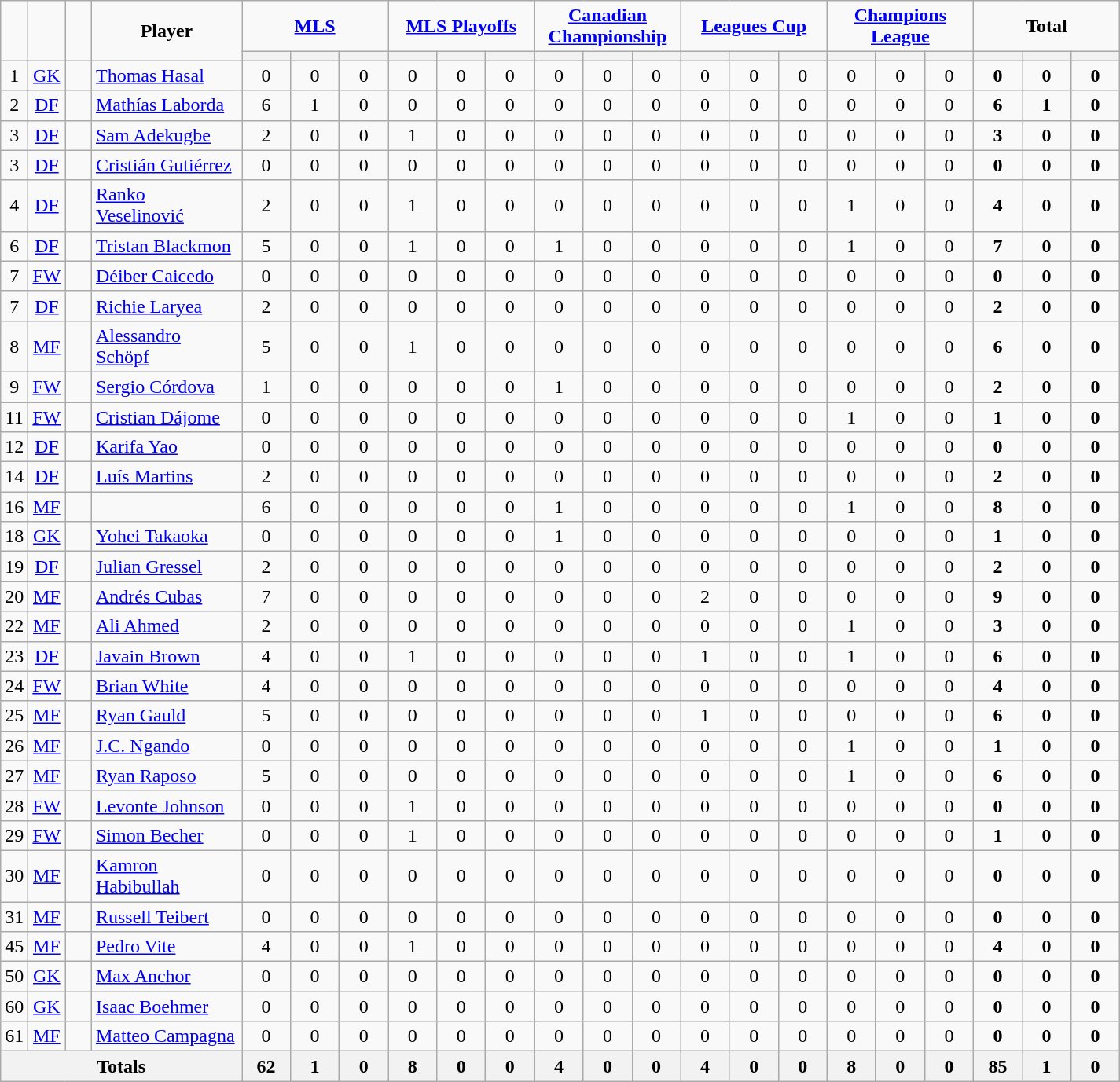<table class="wikitable" style="text-align:center;">
<tr>
<td rowspan="2" ! style="width:15px;"><strong></strong></td>
<td rowspan="2" ! style="width:15px;"><strong></strong></td>
<td rowspan="2" ! style="width:15px;"><strong></strong></td>
<td rowspan="2" ! style="width:120px;"><strong>Player</strong></td>
<td colspan="3"><strong><a href='#'>MLS</a></strong></td>
<td colspan="3"><strong><a href='#'>MLS Playoffs</a></strong></td>
<td colspan="3"><strong><a href='#'>Canadian Championship</a></strong></td>
<td colspan="3"><strong><a href='#'>Leagues Cup</a></strong></td>
<td colspan="3"><strong><a href='#'>Champions League</a></strong></td>
<td colspan="3"><strong>Total</strong></td>
</tr>
<tr>
<th style="width:34px;" background:#fe9;"></th>
<th style="width:34px;" background:#fe9;"></th>
<th style="width:34px;" background:#ff8888;"></th>
<th style="width:34px;" background:#fe9;"></th>
<th style="width:34px;" background:#fe9;"></th>
<th style="width:34px;" background:#ff8888;"></th>
<th style="width:34px;" background:#fe9;"></th>
<th style="width:34px;" background:#fe9;"></th>
<th style="width:34px;" background:#ff8888;"></th>
<th style="width:34px;" background:#fe9;"></th>
<th style="width:34px;" background:#fe9;"></th>
<th style="width:34px;" background:#ff8888;"></th>
<th style="width:34px;" background:#fe9;"></th>
<th style="width:34px;" background:#fe9;"></th>
<th style="width:34px;" background:#ff8888;"></th>
<th style="width:34px;" background:#fe9;"></th>
<th style="width:34px;" background:#fe9;"></th>
<th style="width:34px;" background:#ff8888;"></th>
</tr>
<tr>
<td>1</td>
<td><a href='#'>GK</a></td>
<td></td>
<td align=left><a href='#'>Thomas Hasal</a></td>
<td>0</td>
<td>0</td>
<td>0</td>
<td>0</td>
<td>0</td>
<td>0</td>
<td>0</td>
<td>0</td>
<td>0</td>
<td>0</td>
<td>0</td>
<td>0</td>
<td>0</td>
<td>0</td>
<td>0</td>
<td><strong>0</strong></td>
<td><strong>0</strong></td>
<td><strong>0</strong></td>
</tr>
<tr>
<td>2</td>
<td><a href='#'>DF</a></td>
<td></td>
<td align=left><a href='#'>Mathías Laborda</a></td>
<td>6</td>
<td>1</td>
<td>0</td>
<td>0</td>
<td>0</td>
<td>0</td>
<td>0</td>
<td>0</td>
<td>0</td>
<td>0</td>
<td>0</td>
<td>0</td>
<td>0</td>
<td>0</td>
<td>0</td>
<td><strong>6</strong></td>
<td><strong>1</strong></td>
<td><strong>0</strong></td>
</tr>
<tr>
<td>3</td>
<td><a href='#'>DF</a></td>
<td></td>
<td align=left><a href='#'>Sam Adekugbe</a></td>
<td>2</td>
<td>0</td>
<td>0</td>
<td>1</td>
<td>0</td>
<td>0</td>
<td>0</td>
<td>0</td>
<td>0</td>
<td>0</td>
<td>0</td>
<td>0</td>
<td>0</td>
<td>0</td>
<td>0</td>
<td><strong>3</strong></td>
<td><strong>0</strong></td>
<td><strong>0</strong></td>
</tr>
<tr>
<td>3</td>
<td><a href='#'>DF</a></td>
<td></td>
<td align=left><a href='#'>Cristián Gutiérrez</a></td>
<td>0</td>
<td>0</td>
<td>0</td>
<td>0</td>
<td>0</td>
<td>0</td>
<td>0</td>
<td>0</td>
<td>0</td>
<td>0</td>
<td>0</td>
<td>0</td>
<td>0</td>
<td>0</td>
<td>0</td>
<td><strong>0</strong></td>
<td><strong>0</strong></td>
<td><strong>0</strong></td>
</tr>
<tr>
<td>4</td>
<td><a href='#'>DF</a></td>
<td></td>
<td align=left><a href='#'>Ranko Veselinović</a></td>
<td>2</td>
<td>0</td>
<td>0</td>
<td>1</td>
<td>0</td>
<td>0</td>
<td>0</td>
<td>0</td>
<td>0</td>
<td>0</td>
<td>0</td>
<td>0</td>
<td>1</td>
<td>0</td>
<td>0</td>
<td><strong>4</strong></td>
<td><strong>0</strong></td>
<td><strong>0</strong></td>
</tr>
<tr>
<td>6</td>
<td><a href='#'>DF</a></td>
<td></td>
<td align=left><a href='#'>Tristan Blackmon</a></td>
<td>5</td>
<td>0</td>
<td>0</td>
<td>1</td>
<td>0</td>
<td>0</td>
<td>1</td>
<td>0</td>
<td>0</td>
<td>0</td>
<td>0</td>
<td>0</td>
<td>1</td>
<td>0</td>
<td>0</td>
<td><strong>7</strong></td>
<td><strong>0</strong></td>
<td><strong>0</strong></td>
</tr>
<tr>
<td>7</td>
<td><a href='#'>FW</a></td>
<td></td>
<td align=left><a href='#'>Déiber Caicedo</a></td>
<td>0</td>
<td>0</td>
<td>0</td>
<td>0</td>
<td>0</td>
<td>0</td>
<td>0</td>
<td>0</td>
<td>0</td>
<td>0</td>
<td>0</td>
<td>0</td>
<td>0</td>
<td>0</td>
<td>0</td>
<td><strong>0</strong></td>
<td><strong>0</strong></td>
<td><strong>0</strong></td>
</tr>
<tr>
<td>7</td>
<td><a href='#'>DF</a></td>
<td></td>
<td align=left><a href='#'>Richie Laryea</a></td>
<td>2</td>
<td>0</td>
<td>0</td>
<td>0</td>
<td>0</td>
<td>0</td>
<td>0</td>
<td>0</td>
<td>0</td>
<td>0</td>
<td>0</td>
<td>0</td>
<td>0</td>
<td>0</td>
<td>0</td>
<td><strong>2</strong></td>
<td><strong>0</strong></td>
<td><strong>0</strong></td>
</tr>
<tr>
<td>8</td>
<td><a href='#'>MF</a></td>
<td></td>
<td align=left><a href='#'>Alessandro Schöpf</a></td>
<td>5</td>
<td>0</td>
<td>0</td>
<td>1</td>
<td>0</td>
<td>0</td>
<td>0</td>
<td>0</td>
<td>0</td>
<td>0</td>
<td>0</td>
<td>0</td>
<td>0</td>
<td>0</td>
<td>0</td>
<td><strong>6</strong></td>
<td><strong>0</strong></td>
<td><strong>0</strong></td>
</tr>
<tr>
<td>9</td>
<td><a href='#'>FW</a></td>
<td></td>
<td align=left><a href='#'>Sergio Córdova</a></td>
<td>1</td>
<td>0</td>
<td>0</td>
<td>0</td>
<td>0</td>
<td>0</td>
<td>1</td>
<td>0</td>
<td>0</td>
<td>0</td>
<td>0</td>
<td>0</td>
<td>0</td>
<td>0</td>
<td>0</td>
<td><strong>2</strong></td>
<td><strong>0</strong></td>
<td><strong>0</strong></td>
</tr>
<tr>
<td>11</td>
<td><a href='#'>FW</a></td>
<td></td>
<td align=left><a href='#'>Cristian Dájome</a></td>
<td>0</td>
<td>0</td>
<td>0</td>
<td>0</td>
<td>0</td>
<td>0</td>
<td>0</td>
<td>0</td>
<td>0</td>
<td>0</td>
<td>0</td>
<td>0</td>
<td>1</td>
<td>0</td>
<td>0</td>
<td><strong>1</strong></td>
<td><strong>0</strong></td>
<td><strong>0</strong></td>
</tr>
<tr>
<td>12</td>
<td><a href='#'>DF</a></td>
<td></td>
<td align=left><a href='#'>Karifa Yao</a></td>
<td>0</td>
<td>0</td>
<td>0</td>
<td>0</td>
<td>0</td>
<td>0</td>
<td>0</td>
<td>0</td>
<td>0</td>
<td>0</td>
<td>0</td>
<td>0</td>
<td>0</td>
<td>0</td>
<td>0</td>
<td><strong>0</strong></td>
<td><strong>0</strong></td>
<td><strong>0</strong></td>
</tr>
<tr>
<td>14</td>
<td><a href='#'>DF</a></td>
<td></td>
<td align=left><a href='#'>Luís Martins</a></td>
<td>2</td>
<td>0</td>
<td>0</td>
<td>0</td>
<td>0</td>
<td>0</td>
<td>0</td>
<td>0</td>
<td>0</td>
<td>0</td>
<td>0</td>
<td>0</td>
<td>0</td>
<td>0</td>
<td>0</td>
<td><strong>2</strong></td>
<td><strong>0</strong></td>
<td><strong>0</strong></td>
</tr>
<tr>
<td>16</td>
<td><a href='#'>MF</a></td>
<td></td>
<td align=left></td>
<td>6</td>
<td>0</td>
<td>0</td>
<td>0</td>
<td>0</td>
<td>0</td>
<td>1</td>
<td>0</td>
<td>0</td>
<td>0</td>
<td>0</td>
<td>0</td>
<td>1</td>
<td>0</td>
<td>0</td>
<td><strong>8</strong></td>
<td><strong>0</strong></td>
<td><strong>0</strong></td>
</tr>
<tr>
<td>18</td>
<td><a href='#'>GK</a></td>
<td></td>
<td align=left><a href='#'>Yohei Takaoka</a></td>
<td>0</td>
<td>0</td>
<td>0</td>
<td>0</td>
<td>0</td>
<td>0</td>
<td>1</td>
<td>0</td>
<td>0</td>
<td>0</td>
<td>0</td>
<td>0</td>
<td>0</td>
<td>0</td>
<td>0</td>
<td><strong>1</strong></td>
<td><strong>0</strong></td>
<td><strong>0</strong></td>
</tr>
<tr>
<td>19</td>
<td><a href='#'>DF</a></td>
<td></td>
<td align=left><a href='#'>Julian Gressel</a></td>
<td>2</td>
<td>0</td>
<td>0</td>
<td>0</td>
<td>0</td>
<td>0</td>
<td>0</td>
<td>0</td>
<td>0</td>
<td>0</td>
<td>0</td>
<td>0</td>
<td>0</td>
<td>0</td>
<td>0</td>
<td><strong>2</strong></td>
<td><strong>0</strong></td>
<td><strong>0</strong></td>
</tr>
<tr>
<td>20</td>
<td><a href='#'>MF</a></td>
<td></td>
<td align=left><a href='#'>Andrés Cubas</a></td>
<td>7</td>
<td>0</td>
<td>0</td>
<td>0</td>
<td>0</td>
<td>0</td>
<td>0</td>
<td>0</td>
<td>0</td>
<td>2</td>
<td>0</td>
<td>0</td>
<td>0</td>
<td>0</td>
<td>0</td>
<td><strong>9</strong></td>
<td><strong>0</strong></td>
<td><strong>0</strong></td>
</tr>
<tr>
<td>22</td>
<td><a href='#'>MF</a></td>
<td></td>
<td align=left><a href='#'>Ali Ahmed</a></td>
<td>2</td>
<td>0</td>
<td>0</td>
<td>0</td>
<td>0</td>
<td>0</td>
<td>0</td>
<td>0</td>
<td>0</td>
<td>0</td>
<td>0</td>
<td>0</td>
<td>1</td>
<td>0</td>
<td>0</td>
<td><strong>3</strong></td>
<td><strong>0</strong></td>
<td><strong>0</strong></td>
</tr>
<tr>
<td>23</td>
<td><a href='#'>DF</a></td>
<td></td>
<td align=left><a href='#'>Javain Brown</a></td>
<td>4</td>
<td>0</td>
<td>0</td>
<td>1</td>
<td>0</td>
<td>0</td>
<td>0</td>
<td>0</td>
<td>0</td>
<td>1</td>
<td>0</td>
<td>0</td>
<td>1</td>
<td>0</td>
<td>0</td>
<td><strong>6</strong></td>
<td><strong>0</strong></td>
<td><strong>0</strong></td>
</tr>
<tr>
<td>24</td>
<td><a href='#'>FW</a></td>
<td></td>
<td align=left><a href='#'>Brian White</a></td>
<td>4</td>
<td>0</td>
<td>0</td>
<td>0</td>
<td>0</td>
<td>0</td>
<td>0</td>
<td>0</td>
<td>0</td>
<td>0</td>
<td>0</td>
<td>0</td>
<td>0</td>
<td>0</td>
<td>0</td>
<td><strong>4</strong></td>
<td><strong>0</strong></td>
<td><strong>0</strong></td>
</tr>
<tr>
<td>25</td>
<td><a href='#'>MF</a></td>
<td></td>
<td align=left><a href='#'>Ryan Gauld</a></td>
<td>5</td>
<td>0</td>
<td>0</td>
<td>0</td>
<td>0</td>
<td>0</td>
<td>0</td>
<td>0</td>
<td>0</td>
<td>1</td>
<td>0</td>
<td>0</td>
<td>0</td>
<td>0</td>
<td>0</td>
<td><strong>6</strong></td>
<td><strong>0</strong></td>
<td><strong>0</strong></td>
</tr>
<tr>
<td>26</td>
<td><a href='#'>MF</a></td>
<td></td>
<td align=left><a href='#'>J.C. Ngando</a></td>
<td>0</td>
<td>0</td>
<td>0</td>
<td>0</td>
<td>0</td>
<td>0</td>
<td>0</td>
<td>0</td>
<td>0</td>
<td>0</td>
<td>0</td>
<td>0</td>
<td>1</td>
<td>0</td>
<td>0</td>
<td><strong>1</strong></td>
<td><strong>0</strong></td>
<td><strong>0</strong></td>
</tr>
<tr>
<td>27</td>
<td><a href='#'>MF</a></td>
<td></td>
<td align=left><a href='#'>Ryan Raposo</a></td>
<td>5</td>
<td>0</td>
<td>0</td>
<td>0</td>
<td>0</td>
<td>0</td>
<td>0</td>
<td>0</td>
<td>0</td>
<td>0</td>
<td>0</td>
<td>0</td>
<td>1</td>
<td>0</td>
<td>0</td>
<td><strong>6</strong></td>
<td><strong>0</strong></td>
<td><strong>0</strong></td>
</tr>
<tr>
<td>28</td>
<td><a href='#'>FW</a></td>
<td></td>
<td align=left><a href='#'>Levonte Johnson</a></td>
<td>0</td>
<td>0</td>
<td>0</td>
<td>1</td>
<td>0</td>
<td>0</td>
<td>0</td>
<td>0</td>
<td>0</td>
<td>0</td>
<td>0</td>
<td>0</td>
<td>0</td>
<td>0</td>
<td>0</td>
<td><strong>0</strong></td>
<td><strong>0</strong></td>
<td><strong>0</strong></td>
</tr>
<tr>
<td>29</td>
<td><a href='#'>FW</a></td>
<td></td>
<td align=left><a href='#'>Simon Becher</a></td>
<td>0</td>
<td>0</td>
<td>0</td>
<td>1</td>
<td>0</td>
<td>0</td>
<td>0</td>
<td>0</td>
<td>0</td>
<td>0</td>
<td>0</td>
<td>0</td>
<td>0</td>
<td>0</td>
<td>0</td>
<td><strong>1</strong></td>
<td><strong>0</strong></td>
<td><strong>0</strong></td>
</tr>
<tr>
<td>30</td>
<td><a href='#'>MF</a></td>
<td></td>
<td align=left><a href='#'>Kamron Habibullah</a></td>
<td>0</td>
<td>0</td>
<td>0</td>
<td>0</td>
<td>0</td>
<td>0</td>
<td>0</td>
<td>0</td>
<td>0</td>
<td>0</td>
<td>0</td>
<td>0</td>
<td>0</td>
<td>0</td>
<td>0</td>
<td><strong>0</strong></td>
<td><strong>0</strong></td>
<td><strong>0</strong></td>
</tr>
<tr>
<td>31</td>
<td><a href='#'>MF</a></td>
<td></td>
<td align=left><a href='#'>Russell Teibert</a></td>
<td>0</td>
<td>0</td>
<td>0</td>
<td>0</td>
<td>0</td>
<td>0</td>
<td>0</td>
<td>0</td>
<td>0</td>
<td>0</td>
<td>0</td>
<td>0</td>
<td>0</td>
<td>0</td>
<td>0</td>
<td><strong>0</strong></td>
<td><strong>0</strong></td>
<td><strong>0</strong></td>
</tr>
<tr>
<td>45</td>
<td><a href='#'>MF</a></td>
<td></td>
<td align=left><a href='#'>Pedro Vite</a></td>
<td>4</td>
<td>0</td>
<td>0</td>
<td>1</td>
<td>0</td>
<td>0</td>
<td>0</td>
<td>0</td>
<td>0</td>
<td>0</td>
<td>0</td>
<td>0</td>
<td>0</td>
<td>0</td>
<td>0</td>
<td><strong>4</strong></td>
<td><strong>0</strong></td>
<td><strong>0</strong></td>
</tr>
<tr>
<td>50</td>
<td><a href='#'>GK</a></td>
<td></td>
<td align=left><a href='#'>Max Anchor</a></td>
<td>0</td>
<td>0</td>
<td>0</td>
<td>0</td>
<td>0</td>
<td>0</td>
<td>0</td>
<td>0</td>
<td>0</td>
<td>0</td>
<td>0</td>
<td>0</td>
<td>0</td>
<td>0</td>
<td>0</td>
<td><strong>0</strong></td>
<td><strong>0</strong></td>
<td><strong>0</strong></td>
</tr>
<tr>
<td>60</td>
<td><a href='#'>GK</a></td>
<td></td>
<td align=left><a href='#'>Isaac Boehmer</a></td>
<td>0</td>
<td>0</td>
<td>0</td>
<td>0</td>
<td>0</td>
<td>0</td>
<td>0</td>
<td>0</td>
<td>0</td>
<td>0</td>
<td>0</td>
<td>0</td>
<td>0</td>
<td>0</td>
<td>0</td>
<td><strong>0</strong></td>
<td><strong>0</strong></td>
<td><strong>0</strong></td>
</tr>
<tr>
<td>61</td>
<td><a href='#'>MF</a></td>
<td></td>
<td align=left><a href='#'>Matteo Campagna</a></td>
<td>0</td>
<td>0</td>
<td>0</td>
<td>0</td>
<td>0</td>
<td>0</td>
<td>0</td>
<td>0</td>
<td>0</td>
<td>0</td>
<td>0</td>
<td>0</td>
<td>0</td>
<td>0</td>
<td>0</td>
<td><strong>0</strong></td>
<td><strong>0</strong></td>
<td><strong>0</strong></td>
</tr>
<tr>
<th colspan="4">Totals</th>
<th>62</th>
<th>1</th>
<th>0</th>
<th>8</th>
<th>0</th>
<th>0</th>
<th>4</th>
<th>0</th>
<th>0</th>
<th>4</th>
<th>0</th>
<th>0</th>
<th>8</th>
<th>0</th>
<th>0</th>
<th>85</th>
<th>1</th>
<th>0</th>
</tr>
</table>
